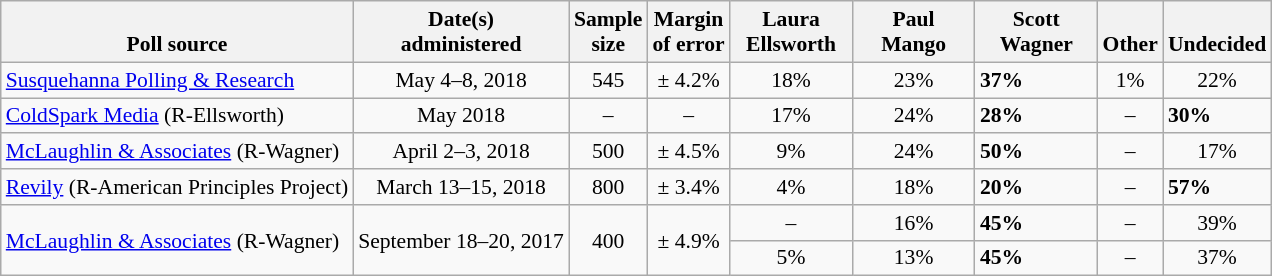<table class="wikitable" style="font-size:90%;">
<tr valign=bottom>
<th>Poll source</th>
<th>Date(s)<br>administered</th>
<th>Sample<br>size</th>
<th>Margin<br>of error</th>
<th style="width:75px;">Laura<br>Ellsworth</th>
<th style="width:75px;">Paul<br>Mango</th>
<th style="width:75px;">Scott<br>Wagner</th>
<th>Other</th>
<th>Undecided</th>
</tr>
<tr>
<td><a href='#'>Susquehanna Polling & Research</a></td>
<td align=center>May 4–8, 2018</td>
<td align=center>545</td>
<td align=center>± 4.2%</td>
<td align=center>18%</td>
<td align=center>23%</td>
<td><strong>37%</strong></td>
<td align=center>1%</td>
<td align=center>22%</td>
</tr>
<tr>
<td><a href='#'>ColdSpark Media</a> (R-Ellsworth)</td>
<td align=center>May 2018</td>
<td align=center>–</td>
<td align=center>–</td>
<td align=center>17%</td>
<td align=center>24%</td>
<td><strong>28%</strong></td>
<td align=center>–</td>
<td><strong>30%</strong></td>
</tr>
<tr>
<td><a href='#'>McLaughlin & Associates</a> (R-Wagner)</td>
<td align=center>April 2–3, 2018</td>
<td align=center>500</td>
<td align=center>± 4.5%</td>
<td align=center>9%</td>
<td align=center>24%</td>
<td><strong>50%</strong></td>
<td align=center>–</td>
<td align=center>17%</td>
</tr>
<tr>
<td><a href='#'>Revily</a> (R-American Principles Project)</td>
<td align=center>March 13–15, 2018</td>
<td align=center>800</td>
<td align=center>± 3.4%</td>
<td align=center>4%</td>
<td align=center>18%</td>
<td><strong>20%</strong></td>
<td align=center>–</td>
<td><strong>57%</strong></td>
</tr>
<tr>
<td rowspan=2><a href='#'>McLaughlin & Associates</a> (R-Wagner)</td>
<td align=center rowspan=2>September 18–20, 2017</td>
<td align=center rowspan=2>400</td>
<td align=center rowspan=2>± 4.9%</td>
<td align=center>–</td>
<td align=center>16%</td>
<td><strong>45%</strong></td>
<td align=center>–</td>
<td align=center>39%</td>
</tr>
<tr>
<td align=center>5%</td>
<td align=center>13%</td>
<td><strong>45%</strong></td>
<td align=center>–</td>
<td align=center>37%</td>
</tr>
</table>
